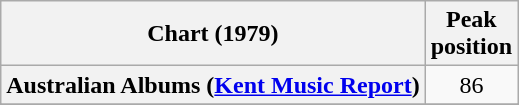<table class="wikitable sortable plainrowheaders" style="text-align:center;" border="1">
<tr>
<th scope="col">Chart (1979)</th>
<th scope="col">Peak<br>position</th>
</tr>
<tr>
<th scope="row">Australian Albums (<a href='#'>Kent Music Report</a>)</th>
<td style="text-align:center;">86</td>
</tr>
<tr>
</tr>
<tr>
</tr>
</table>
